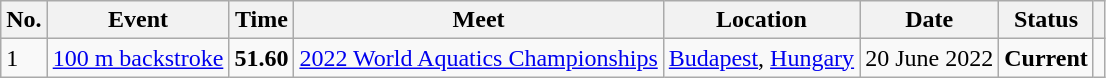<table class="wikitable">
<tr>
<th>No.</th>
<th>Event</th>
<th>Time</th>
<th>Meet</th>
<th>Location</th>
<th>Date</th>
<th>Status</th>
<th></th>
</tr>
<tr>
<td>1</td>
<td><a href='#'>100 m backstroke</a></td>
<td style="text-align:center;"><strong>51.60</strong></td>
<td><a href='#'>2022 World Aquatics Championships</a></td>
<td><a href='#'>Budapest</a>, <a href='#'>Hungary</a></td>
<td>20 June 2022</td>
<td style="text-align:center;"><strong>Current</strong></td>
<td style="text-align:center;"></td>
</tr>
</table>
